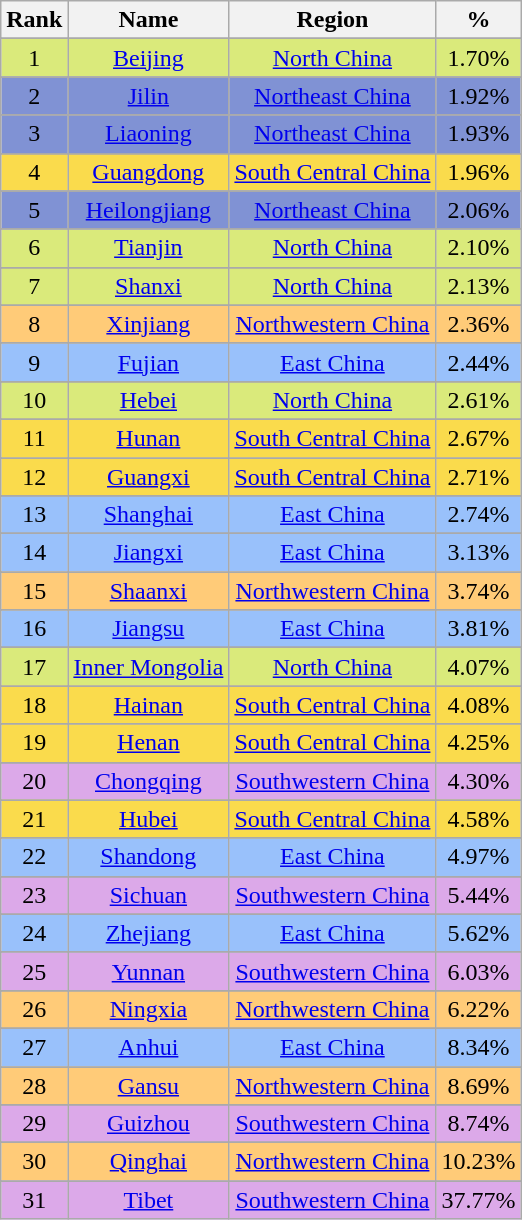<table class="wikitable sortable">
<tr>
<th>Rank</th>
<th>Name</th>
<th>Region</th>
<th>%</th>
</tr>
<tr>
</tr>
<tr align="center" style="background-color: #daea7b;">
<td>1</td>
<td><a href='#'>Beijing</a></td>
<td><a href='#'>North China</a></td>
<td>1.70%</td>
</tr>
<tr>
</tr>
<tr align="center" style="background-color: #8092d4;">
<td>2</td>
<td><a href='#'>Jilin</a></td>
<td><a href='#'>Northeast China</a></td>
<td>1.92%</td>
</tr>
<tr>
</tr>
<tr align="center" style="background-color: #8092d4;">
<td>3</td>
<td><a href='#'>Liaoning</a></td>
<td><a href='#'>Northeast China</a></td>
<td>1.93%</td>
</tr>
<tr>
</tr>
<tr align="center" style="background-color: #fadb4c;">
<td>4</td>
<td><a href='#'>Guangdong</a></td>
<td><a href='#'>South Central China</a></td>
<td>1.96%</td>
</tr>
<tr>
</tr>
<tr align="center" style="background-color: #8092d4;">
<td>5</td>
<td><a href='#'>Heilongjiang</a></td>
<td><a href='#'>Northeast China</a></td>
<td>2.06%</td>
</tr>
<tr>
</tr>
<tr align="center" style="background-color: #daea7b;">
<td>6</td>
<td><a href='#'>Tianjin</a></td>
<td><a href='#'>North China</a></td>
<td>2.10%</td>
</tr>
<tr>
</tr>
<tr align="center" style="background-color: #daea7b;">
<td>7</td>
<td><a href='#'>Shanxi</a></td>
<td><a href='#'>North China</a></td>
<td>2.13%</td>
</tr>
<tr>
</tr>
<tr align="center" style="background-color: #ffcb78;">
<td>8</td>
<td><a href='#'>Xinjiang</a></td>
<td><a href='#'>Northwestern China</a></td>
<td>2.36%</td>
</tr>
<tr>
</tr>
<tr align="center" style="background-color: #99c1fb;">
<td>9</td>
<td><a href='#'>Fujian</a></td>
<td><a href='#'>East China</a></td>
<td>2.44%</td>
</tr>
<tr>
</tr>
<tr align="center" style="background-color: #daea7b;">
<td>10</td>
<td><a href='#'>Hebei</a></td>
<td><a href='#'>North China</a></td>
<td>2.61%</td>
</tr>
<tr>
</tr>
<tr align="center" style="background-color: #fadb4c;">
<td>11</td>
<td><a href='#'>Hunan</a></td>
<td><a href='#'>South Central China</a></td>
<td>2.67%</td>
</tr>
<tr>
</tr>
<tr align="center" style="background-color: #fadb4c;">
<td>12</td>
<td><a href='#'>Guangxi</a></td>
<td><a href='#'>South Central China</a></td>
<td>2.71%</td>
</tr>
<tr>
</tr>
<tr align="center" style="background-color: #99c1fb;">
<td>13</td>
<td><a href='#'>Shanghai</a></td>
<td><a href='#'>East China</a></td>
<td>2.74%</td>
</tr>
<tr>
</tr>
<tr align="center" style="background-color: #99c1fb;">
<td>14</td>
<td><a href='#'>Jiangxi</a></td>
<td><a href='#'>East China</a></td>
<td>3.13%</td>
</tr>
<tr>
</tr>
<tr align="center" style="background-color: #ffcb78;">
<td>15</td>
<td><a href='#'>Shaanxi</a></td>
<td><a href='#'>Northwestern China</a></td>
<td>3.74%</td>
</tr>
<tr>
</tr>
<tr align="center" style="background-color: #99c1fb;">
<td>16</td>
<td><a href='#'>Jiangsu</a></td>
<td><a href='#'>East China</a></td>
<td>3.81%</td>
</tr>
<tr>
</tr>
<tr align="center" style="background-color: #daea7b;">
<td>17</td>
<td><a href='#'>Inner Mongolia</a></td>
<td><a href='#'>North China</a></td>
<td>4.07%</td>
</tr>
<tr>
</tr>
<tr align="center" style="background-color: #fadb4c;">
<td>18</td>
<td><a href='#'>Hainan</a></td>
<td><a href='#'>South Central China</a></td>
<td>4.08%</td>
</tr>
<tr>
</tr>
<tr align="center" style="background-color: #fadb4c;">
<td>19</td>
<td><a href='#'>Henan</a></td>
<td><a href='#'>South Central China</a></td>
<td>4.25%</td>
</tr>
<tr>
</tr>
<tr align="center" style="background-color: #dca9e9;">
<td>20</td>
<td><a href='#'>Chongqing</a></td>
<td><a href='#'>Southwestern China</a></td>
<td>4.30%</td>
</tr>
<tr>
</tr>
<tr align="center" style="background-color: #fadb4c;">
<td>21</td>
<td><a href='#'>Hubei</a></td>
<td><a href='#'>South Central China</a></td>
<td>4.58%</td>
</tr>
<tr>
</tr>
<tr align="center" style="background-color: #99c1fb;">
<td>22</td>
<td><a href='#'>Shandong</a></td>
<td><a href='#'>East China</a></td>
<td>4.97%</td>
</tr>
<tr>
</tr>
<tr align="center" style="background-color: #dca9e9;">
<td>23</td>
<td><a href='#'>Sichuan</a></td>
<td><a href='#'>Southwestern China</a></td>
<td>5.44%</td>
</tr>
<tr>
</tr>
<tr align="center" style="background-color: #99c1fb;">
<td>24</td>
<td><a href='#'>Zhejiang</a></td>
<td><a href='#'>East China</a></td>
<td>5.62%</td>
</tr>
<tr>
</tr>
<tr align="center" style="background-color: #dca9e9;">
<td>25</td>
<td><a href='#'>Yunnan</a></td>
<td><a href='#'>Southwestern China</a></td>
<td>6.03%</td>
</tr>
<tr>
</tr>
<tr align="center" style="background-color: #ffcb78;">
<td>26</td>
<td><a href='#'>Ningxia</a></td>
<td><a href='#'>Northwestern China</a></td>
<td>6.22%</td>
</tr>
<tr>
</tr>
<tr align="center" style="background-color: #99c1fb;">
<td>27</td>
<td><a href='#'>Anhui</a></td>
<td><a href='#'>East China</a></td>
<td>8.34%</td>
</tr>
<tr>
</tr>
<tr align="center" style="background-color: #ffcb78;">
<td>28</td>
<td><a href='#'>Gansu</a></td>
<td><a href='#'>Northwestern China</a></td>
<td>8.69%</td>
</tr>
<tr>
</tr>
<tr align="center" style="background-color: #dca9e9;">
<td>29</td>
<td><a href='#'>Guizhou</a></td>
<td><a href='#'>Southwestern China</a></td>
<td>8.74%</td>
</tr>
<tr>
</tr>
<tr align="center" style="background-color: #ffcb78;">
<td>30</td>
<td><a href='#'>Qinghai</a></td>
<td><a href='#'>Northwestern China</a></td>
<td>10.23%</td>
</tr>
<tr>
</tr>
<tr align="center" style="background-color: #dca9e9;">
<td>31</td>
<td><a href='#'>Tibet</a></td>
<td><a href='#'>Southwestern China</a></td>
<td>37.77%</td>
</tr>
</table>
